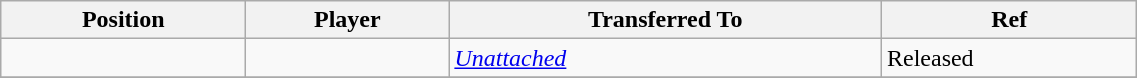<table class="wikitable sortable" style="width:60%; font-size:100%; text-align:left;">
<tr>
<th>Position</th>
<th>Player</th>
<th>Transferred To</th>
<th>Ref</th>
</tr>
<tr>
<td></td>
<td></td>
<td><em><a href='#'>Unattached</a></em></td>
<td>Released</td>
</tr>
<tr>
</tr>
</table>
